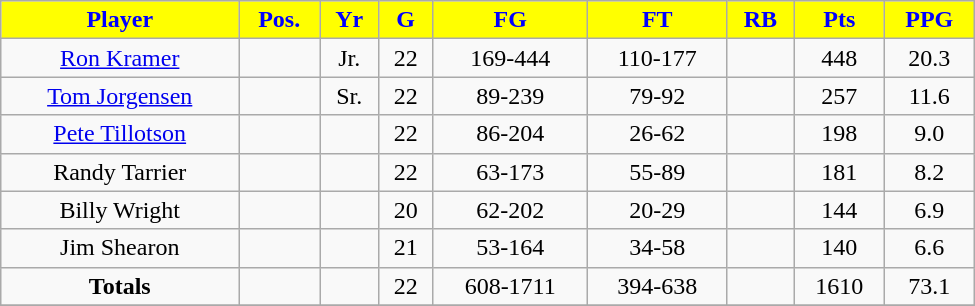<table class="wikitable" width="650">
<tr align="center"  style="background:yellow;color:blue;">
<td><strong>Player</strong></td>
<td><strong>Pos.</strong></td>
<td><strong>Yr</strong></td>
<td><strong>G</strong></td>
<td><strong>FG</strong></td>
<td><strong>FT</strong></td>
<td><strong>RB</strong></td>
<td><strong>Pts</strong></td>
<td><strong>PPG</strong></td>
</tr>
<tr align="center" bgcolor="">
<td><a href='#'>Ron Kramer</a></td>
<td></td>
<td>Jr.</td>
<td>22</td>
<td>169-444</td>
<td>110-177</td>
<td></td>
<td>448</td>
<td>20.3</td>
</tr>
<tr align="center" bgcolor="">
<td><a href='#'>Tom Jorgensen</a></td>
<td></td>
<td>Sr.</td>
<td>22</td>
<td>89-239</td>
<td>79-92</td>
<td></td>
<td>257</td>
<td>11.6</td>
</tr>
<tr align="center" bgcolor="">
<td><a href='#'>Pete Tillotson</a></td>
<td></td>
<td></td>
<td>22</td>
<td>86-204</td>
<td>26-62</td>
<td></td>
<td>198</td>
<td>9.0</td>
</tr>
<tr align="center" bgcolor="">
<td>Randy Tarrier</td>
<td></td>
<td></td>
<td>22</td>
<td>63-173</td>
<td>55-89</td>
<td></td>
<td>181</td>
<td>8.2</td>
</tr>
<tr align="center" bgcolor="">
<td>Billy Wright</td>
<td></td>
<td></td>
<td>20</td>
<td>62-202</td>
<td>20-29</td>
<td></td>
<td>144</td>
<td>6.9</td>
</tr>
<tr align="center" bgcolor="">
<td>Jim Shearon</td>
<td></td>
<td></td>
<td>21</td>
<td>53-164</td>
<td>34-58</td>
<td></td>
<td>140</td>
<td>6.6</td>
</tr>
<tr align="center" bgcolor="">
<td><strong>Totals</strong></td>
<td></td>
<td></td>
<td>22</td>
<td>608-1711</td>
<td>394-638</td>
<td></td>
<td>1610</td>
<td>73.1</td>
</tr>
<tr align="center" bgcolor="">
</tr>
</table>
